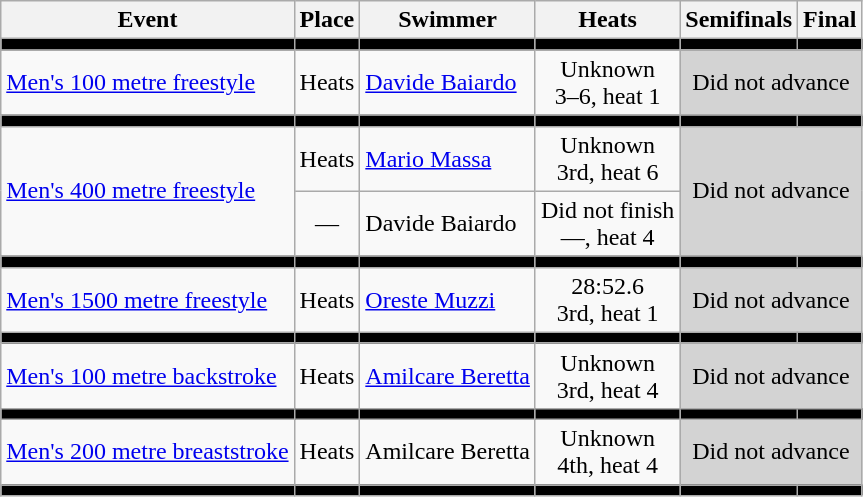<table class=wikitable>
<tr>
<th>Event</th>
<th>Place</th>
<th>Swimmer</th>
<th>Heats</th>
<th>Semifinals</th>
<th>Final</th>
</tr>
<tr bgcolor=black>
<td></td>
<td></td>
<td></td>
<td></td>
<td></td>
<td></td>
</tr>
<tr align=center>
<td align=left><a href='#'>Men's 100 metre freestyle</a></td>
<td>Heats</td>
<td align=left><a href='#'>Davide Baiardo</a></td>
<td>Unknown <br> 3–6, heat 1</td>
<td colspan=2 bgcolor=lightgray>Did not advance</td>
</tr>
<tr bgcolor=black>
<td></td>
<td></td>
<td></td>
<td></td>
<td></td>
<td></td>
</tr>
<tr align=center>
<td rowspan=2 align=left><a href='#'>Men's 400 metre freestyle</a></td>
<td>Heats</td>
<td align=left><a href='#'>Mario Massa</a></td>
<td>Unknown <br> 3rd, heat 6</td>
<td rowspan=2 colspan=2 bgcolor=lightgray>Did not advance</td>
</tr>
<tr align=center>
<td>—</td>
<td align=left>Davide Baiardo</td>
<td>Did not finish <br> —, heat 4</td>
</tr>
<tr bgcolor=black>
<td></td>
<td></td>
<td></td>
<td></td>
<td></td>
<td></td>
</tr>
<tr align=center>
<td align=left><a href='#'>Men's 1500 metre freestyle</a></td>
<td>Heats</td>
<td align=left><a href='#'>Oreste Muzzi</a></td>
<td>28:52.6 <br> 3rd, heat 1</td>
<td colspan=2 bgcolor=lightgray>Did not advance</td>
</tr>
<tr bgcolor=black>
<td></td>
<td></td>
<td></td>
<td></td>
<td></td>
<td></td>
</tr>
<tr align=center>
<td align=left><a href='#'>Men's 100 metre backstroke</a></td>
<td>Heats</td>
<td align=left><a href='#'>Amilcare Beretta</a></td>
<td>Unknown <br> 3rd, heat 4</td>
<td colspan=2 bgcolor=lightgray>Did not advance</td>
</tr>
<tr bgcolor=black>
<td></td>
<td></td>
<td></td>
<td></td>
<td></td>
<td></td>
</tr>
<tr align=center>
<td align=left><a href='#'>Men's 200 metre breaststroke</a></td>
<td>Heats</td>
<td align=left>Amilcare Beretta</td>
<td>Unknown <br> 4th, heat 4</td>
<td colspan=2 bgcolor=lightgray>Did not advance</td>
</tr>
<tr bgcolor=black>
<td></td>
<td></td>
<td></td>
<td></td>
<td></td>
<td></td>
</tr>
</table>
